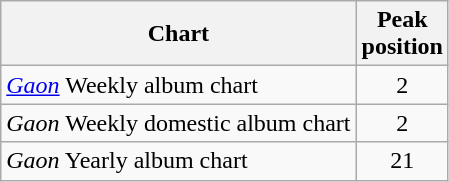<table class="wikitable sortable">
<tr>
<th>Chart</th>
<th>Peak<br>position</th>
</tr>
<tr>
<td><em><a href='#'>Gaon</a></em> Weekly album chart</td>
<td align="center">2</td>
</tr>
<tr>
<td><em>Gaon</em> Weekly domestic album chart</td>
<td align="center">2</td>
</tr>
<tr>
<td><em>Gaon</em> Yearly album chart</td>
<td align="center">21</td>
</tr>
</table>
